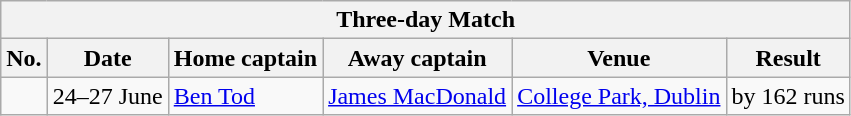<table class="wikitable">
<tr>
<th colspan="9">Three-day Match</th>
</tr>
<tr>
<th>No.</th>
<th>Date</th>
<th>Home captain</th>
<th>Away captain</th>
<th>Venue</th>
<th>Result</th>
</tr>
<tr>
<td></td>
<td>24–27 June</td>
<td><a href='#'>Ben Tod</a></td>
<td><a href='#'>James MacDonald</a></td>
<td><a href='#'>College Park, Dublin</a></td>
<td> by 162 runs</td>
</tr>
</table>
